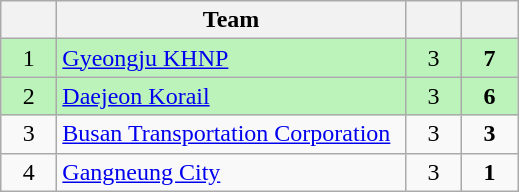<table class="wikitable" style="text-align:center;">
<tr>
<th width=30></th>
<th width=225>Team</th>
<th width=30></th>
<th width=30></th>
</tr>
<tr bgcolor=#bbf3bb>
<td>1</td>
<td align=left><a href='#'>Gyeongju KHNP</a></td>
<td>3</td>
<td><strong>7</strong></td>
</tr>
<tr bgcolor=#bbf3bb>
<td>2</td>
<td align=left><a href='#'>Daejeon Korail</a></td>
<td>3</td>
<td><strong>6</strong></td>
</tr>
<tr>
<td>3</td>
<td align=left><a href='#'>Busan Transportation Corporation</a></td>
<td>3</td>
<td><strong>3</strong></td>
</tr>
<tr>
<td>4</td>
<td align=left><a href='#'>Gangneung City</a></td>
<td>3</td>
<td><strong>1</strong></td>
</tr>
</table>
